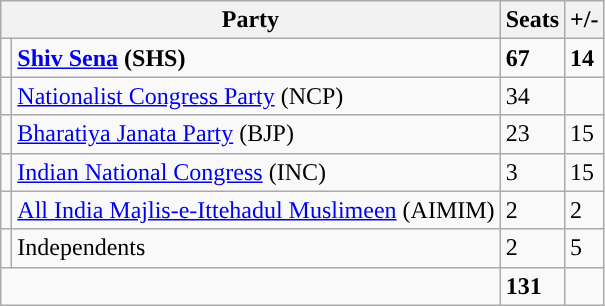<table class="sortable wikitable">
<tr>
<th colspan=2>Party</th>
<th>Seats</th>
<th>+/-</th>
</tr>
<tr>
<td></td>
<td><strong><a href='#'>Shiv Sena</a> (SHS)</strong></td>
<td><strong>67</strong></td>
<td><strong> 14</strong></td>
</tr>
<tr>
<td></td>
<td><a href='#'>Nationalist Congress Party</a> (NCP)</td>
<td>34</td>
<td></td>
</tr>
<tr>
<td></td>
<td><a href='#'>Bharatiya Janata Party</a> (BJP)</td>
<td>23</td>
<td> 15</td>
</tr>
<tr>
<td></td>
<td><a href='#'>Indian National Congress</a> (INC)</td>
<td>3</td>
<td> 15</td>
</tr>
<tr>
<td></td>
<td><a href='#'>All India Majlis-e-Ittehadul Muslimeen</a> (AIMIM)</td>
<td>2</td>
<td> 2</td>
</tr>
<tr>
<td></td>
<td>Independents</td>
<td>2</td>
<td> 5</td>
</tr>
<tr>
<td colspan=2></td>
<td><strong>131</strong></td>
</tr>
</table>
